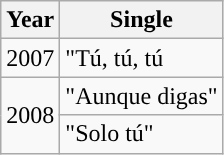<table class="wikitable">
<tr>
<th>Year</th>
<th>Single</th>
</tr>
<tr>
<td>2007</td>
<td>"Tú, tú, tú</td>
</tr>
<tr>
<td rowspan="2">2008</td>
<td>"Aunque digas"</td>
</tr>
<tr>
<td>"Solo tú"</td>
</tr>
</table>
